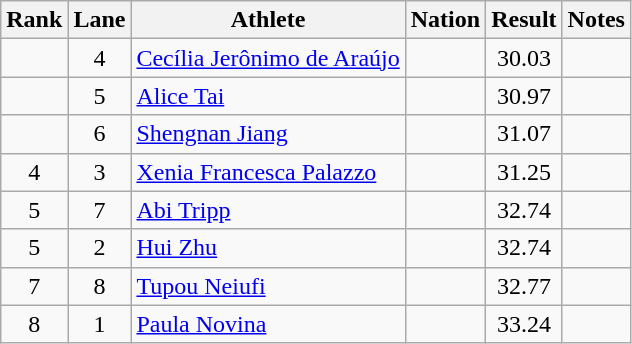<table class="wikitable sortable" style="text-align:center">
<tr>
<th>Rank</th>
<th>Lane</th>
<th>Athlete</th>
<th>Nation</th>
<th>Result</th>
<th>Notes</th>
</tr>
<tr>
<td></td>
<td>4</td>
<td align=left><a href='#'>Cecília Jerônimo de Araújo</a></td>
<td align="left"></td>
<td>30.03</td>
<td></td>
</tr>
<tr>
<td></td>
<td>5</td>
<td align=left><a href='#'>Alice Tai</a></td>
<td align=left></td>
<td>30.97</td>
<td></td>
</tr>
<tr>
<td></td>
<td>6</td>
<td align=left><a href='#'>Shengnan Jiang</a></td>
<td align=left></td>
<td>31.07</td>
<td></td>
</tr>
<tr>
<td>4</td>
<td>3</td>
<td align=left><a href='#'>Xenia Francesca Palazzo</a></td>
<td align=left></td>
<td>31.25</td>
<td></td>
</tr>
<tr>
<td>5</td>
<td>7</td>
<td align=left><a href='#'>Abi Tripp</a></td>
<td align=left></td>
<td>32.74</td>
<td></td>
</tr>
<tr>
<td>5</td>
<td>2</td>
<td align=left><a href='#'>Hui Zhu</a></td>
<td align=left></td>
<td>32.74</td>
<td></td>
</tr>
<tr>
<td>7</td>
<td>8</td>
<td align=left><a href='#'>Tupou Neiufi</a></td>
<td align=left></td>
<td>32.77</td>
<td></td>
</tr>
<tr>
<td>8</td>
<td>1</td>
<td align=left><a href='#'>Paula Novina</a></td>
<td align=left></td>
<td>33.24</td>
<td></td>
</tr>
</table>
